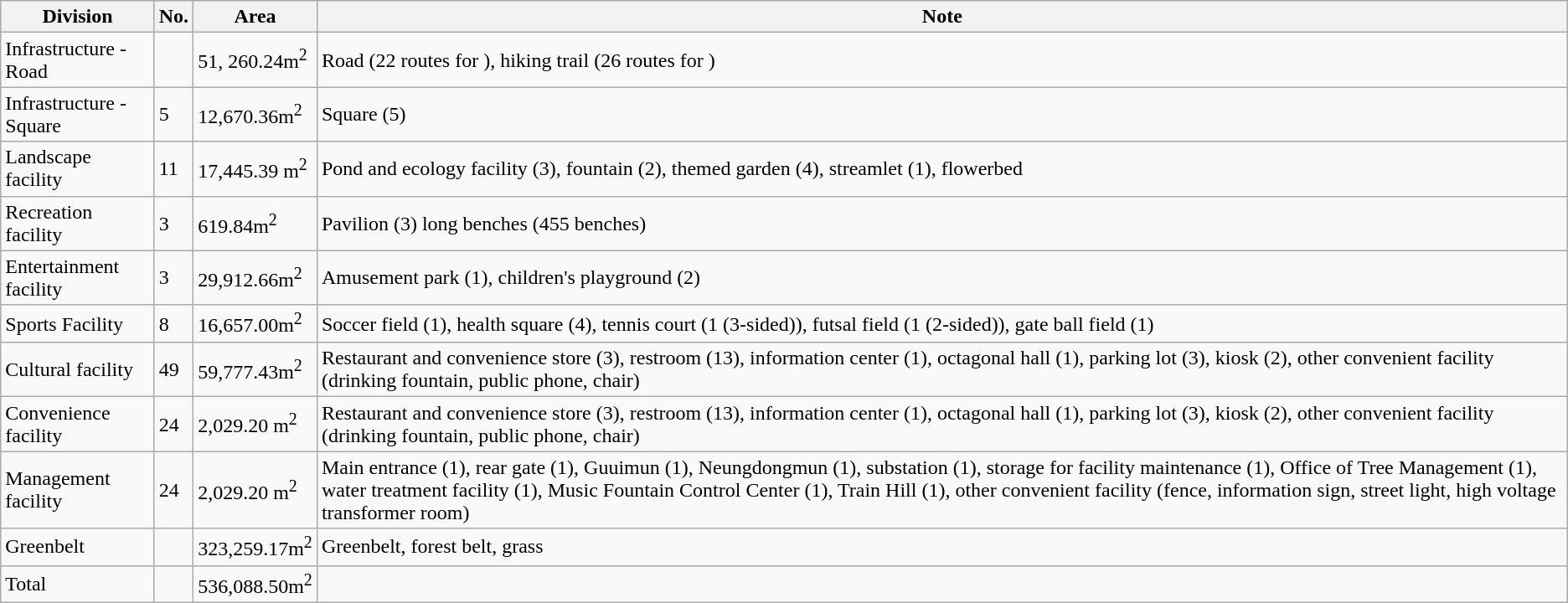<table class="wikitable">
<tr>
<th>Division</th>
<th>No.</th>
<th>Area</th>
<th>Note</th>
</tr>
<tr>
<td>Infrastructure - Road</td>
<td></td>
<td>51, 260.24m<sup>2</sup></td>
<td>Road (22 routes for ), hiking trail (26 routes for )</td>
</tr>
<tr>
<td>Infrastructure - Square</td>
<td>5</td>
<td>12,670.36m<sup>2</sup></td>
<td>Square (5)</td>
</tr>
<tr>
<td>Landscape facility</td>
<td>11</td>
<td>17,445.39 m<sup>2</sup></td>
<td>Pond and ecology facility (3), fountain (2), themed garden (4), streamlet (1), flowerbed</td>
</tr>
<tr>
<td>Recreation facility</td>
<td>3</td>
<td>619.84m<sup>2</sup></td>
<td>Pavilion (3) long benches (455 benches)</td>
</tr>
<tr>
<td>Entertainment facility</td>
<td>3</td>
<td>29,912.66m<sup>2</sup></td>
<td>Amusement park (1), children's playground (2)</td>
</tr>
<tr>
<td>Sports Facility</td>
<td>8</td>
<td>16,657.00m<sup>2</sup></td>
<td>Soccer field (1), health square (4), tennis court (1 (3-sided)), futsal field (1 (2-sided)), gate ball field (1)</td>
</tr>
<tr>
<td>Cultural facility</td>
<td>49</td>
<td>59,777.43m<sup>2</sup></td>
<td>Restaurant and convenience store (3), restroom (13),  information center (1), octagonal hall (1), parking lot (3), kiosk (2), other  convenient facility (drinking fountain, public phone, chair)</td>
</tr>
<tr>
<td>Convenience facility</td>
<td>24</td>
<td>2,029.20 m<sup>2</sup></td>
<td>Restaurant and convenience store (3), restroom (13),  information center (1), octagonal hall (1), parking lot (3), kiosk (2), other  convenient facility (drinking fountain, public phone, chair)</td>
</tr>
<tr>
<td>Management facility</td>
<td>24</td>
<td>2,029.20 m<sup>2</sup></td>
<td>Main entrance (1), rear gate (1), Guuimun (1), Neungdongmun  (1), substation (1), storage for facility maintenance (1), Office of Tree Management (1), water treatment facility (1), Music Fountain Control Center (1), Train Hill (1), other convenient facility (fence, information sign,  street light, high voltage transformer room)</td>
</tr>
<tr>
<td>Greenbelt</td>
<td></td>
<td>323,259.17m<sup>2</sup></td>
<td>Greenbelt, forest belt, grass</td>
</tr>
<tr>
<td>Total</td>
<td></td>
<td>536,088.50m<sup>2</sup></td>
<td></td>
</tr>
</table>
